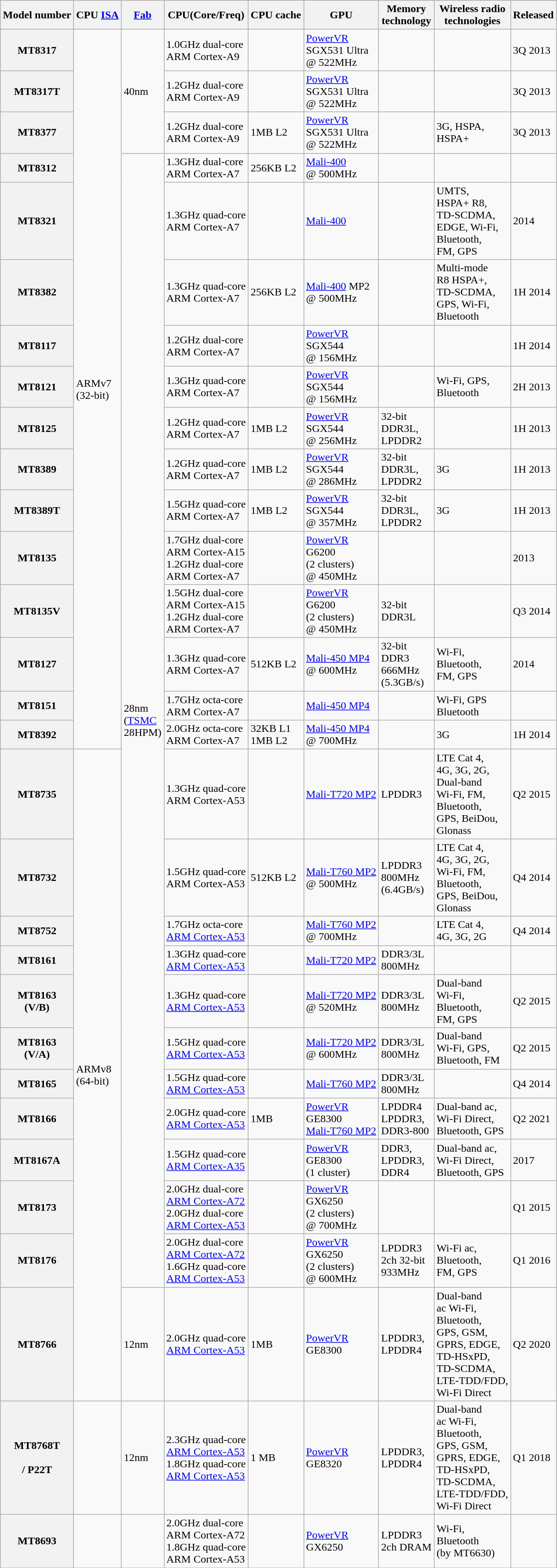<table class="wikitable">
<tr>
<th>Model number</th>
<th>CPU <a href='#'>ISA</a></th>
<th><a href='#'>Fab</a></th>
<th>CPU(Core/Freq)</th>
<th>CPU cache</th>
<th>GPU</th>
<th>Memory <br>technology</th>
<th>Wireless radio <br>technologies</th>
<th>Released</th>
</tr>
<tr>
<th>MT8317</th>
<td rowspan = 16>ARMv7<br>(32-bit)</td>
<td rowspan = 3>40nm</td>
<td>1.0GHz dual-core <br>ARM Cortex-A9</td>
<td></td>
<td><a href='#'>PowerVR</a> <br>SGX531 Ultra <br>@ 522MHz</td>
<td></td>
<td></td>
<td>3Q 2013</td>
</tr>
<tr>
<th>MT8317T</th>
<td>1.2GHz dual-core <br>ARM Cortex-A9</td>
<td></td>
<td><a href='#'>PowerVR</a> <br>SGX531 Ultra <br>@ 522MHz</td>
<td></td>
<td></td>
<td>3Q 2013</td>
</tr>
<tr>
<th>MT8377</th>
<td>1.2GHz dual-core <br>ARM Cortex-A9</td>
<td>1MB L2</td>
<td><a href='#'>PowerVR</a> <br>SGX531 Ultra <br>@ 522MHz</td>
<td></td>
<td>3G, HSPA, <br>HSPA+</td>
<td>3Q 2013</td>
</tr>
<tr>
<th>MT8312 <br></th>
<td rowspan="24">28nm <br>(<a href='#'>TSMC</a> <br>28HPM)</td>
<td>1.3GHz dual-core <br>ARM Cortex-A7</td>
<td>256KB L2</td>
<td><a href='#'>Mali-400</a> <br>@ 500MHz</td>
<td></td>
<td></td>
<td></td>
</tr>
<tr>
<th>MT8321</th>
<td>1.3GHz quad-core <br>ARM Cortex-A7</td>
<td></td>
<td><a href='#'>Mali-400</a></td>
<td></td>
<td>UMTS, <br>HSPA+ R8, <br>TD-SCDMA, <br>EDGE, Wi-Fi, <br>Bluetooth, <br>FM, GPS</td>
<td>2014</td>
</tr>
<tr>
<th>MT8382 <br></th>
<td>1.3GHz quad-core <br>ARM Cortex-A7</td>
<td>256KB L2</td>
<td><a href='#'>Mali-400</a> MP2 <br>@ 500MHz</td>
<td></td>
<td>Multi-mode <br>R8 HSPA+, <br>TD-SCDMA, <br>GPS, Wi-Fi, <br>Bluetooth</td>
<td>1H 2014</td>
</tr>
<tr>
<th>MT8117</th>
<td>1.2GHz dual-core <br>ARM Cortex-A7</td>
<td></td>
<td><a href='#'>PowerVR</a> <br>SGX544 <br>@ 156MHz</td>
<td></td>
<td></td>
<td>1H 2014</td>
</tr>
<tr>
<th>MT8121</th>
<td>1.3GHz quad-core <br>ARM Cortex-A7</td>
<td></td>
<td><a href='#'>PowerVR</a> <br>SGX544 <br>@ 156MHz</td>
<td></td>
<td>Wi-Fi, GPS, <br>Bluetooth</td>
<td>2H 2013</td>
</tr>
<tr>
<th>MT8125 <br></th>
<td>1.2GHz quad-core <br>ARM Cortex-A7</td>
<td>1MB L2</td>
<td><a href='#'>PowerVR</a> <br>SGX544 <br>@ 256MHz</td>
<td>32-bit <br>DDR3L, <br>LPDDR2</td>
<td></td>
<td>1H 2013</td>
</tr>
<tr>
<th>MT8389</th>
<td>1.2GHz quad-core <br>ARM Cortex-A7</td>
<td>1MB L2</td>
<td><a href='#'>PowerVR</a> <br>SGX544 <br>@ 286MHz</td>
<td>32-bit <br> DDR3L, <br>LPDDR2</td>
<td>3G</td>
<td>1H 2013</td>
</tr>
<tr>
<th>MT8389T</th>
<td>1.5GHz quad-core <br>ARM Cortex-A7</td>
<td>1MB L2</td>
<td><a href='#'>PowerVR</a> <br>SGX544 <br>@ 357MHz</td>
<td>32-bit <br>DDR3L, <br>LPDDR2</td>
<td>3G</td>
<td>1H 2013</td>
</tr>
<tr>
<th>MT8135 <br></th>
<td>1.7GHz dual-core <br>ARM Cortex-A15 <br>1.2GHz dual-core <br>ARM Cortex-A7</td>
<td></td>
<td><a href='#'>PowerVR</a> <br>G6200 <br>(2 clusters) <br>@ 450MHz</td>
<td></td>
<td></td>
<td>2013</td>
</tr>
<tr>
<th>MT8135V <br></th>
<td>1.5GHz dual-core <br>ARM Cortex-A15 <br>1.2GHz dual-core <br>ARM Cortex-A7</td>
<td></td>
<td><a href='#'>PowerVR</a> <br>G6200 <br>(2 clusters) <br>@ 450MHz</td>
<td>32-bit <br>DDR3L</td>
<td></td>
<td>Q3 2014</td>
</tr>
<tr>
<th>MT8127 <br></th>
<td>1.3GHz quad-core <br>ARM Cortex-A7</td>
<td>512KB L2</td>
<td><a href='#'>Mali-450 MP4</a> <br>@ 600MHz</td>
<td>32-bit <br>DDR3 <br>666MHz <br>(5.3GB/s)</td>
<td>Wi-Fi, <br>Bluetooth, <br>FM, GPS</td>
<td>2014</td>
</tr>
<tr>
<th>MT8151</th>
<td>1.7GHz octa-core <br>ARM Cortex-A7</td>
<td></td>
<td><a href='#'>Mali-450 MP4</a></td>
<td></td>
<td>Wi-Fi, GPS <br>Bluetooth</td>
<td></td>
</tr>
<tr>
<th>MT8392 <br></th>
<td>2.0GHz octa-core <br>ARM Cortex-A7</td>
<td>32KB L1 <br>1MB L2</td>
<td><a href='#'>Mali-450 MP4</a> <br>@ 700MHz</td>
<td></td>
<td>3G</td>
<td>1H 2014</td>
</tr>
<tr>
<th>MT8735 <br></th>
<td rowspan="12">ARMv8 <br>(64-bit)</td>
<td>1.3GHz quad-core <br>ARM Cortex-A53</td>
<td></td>
<td><a href='#'>Mali-T720 MP2</a></td>
<td>LPDDR3</td>
<td>LTE Cat 4, <br>4G, 3G, 2G, <br>Dual-band <br>Wi-Fi, FM, <br>Bluetooth, <br>GPS, BeiDou, <br>Glonass</td>
<td>Q2 2015</td>
</tr>
<tr>
<th>MT8732 <br></th>
<td>1.5GHz quad-core <br>ARM Cortex-A53</td>
<td>512KB L2</td>
<td><a href='#'>Mali-T760 MP2</a> <br>@ 500MHz</td>
<td>LPDDR3 <br>800MHz <br>(6.4GB/s)</td>
<td>LTE Cat 4, <br>4G, 3G, 2G, <br>Wi-Fi, FM, <br>Bluetooth, <br>GPS, BeiDou, <br>Glonass</td>
<td>Q4 2014</td>
</tr>
<tr>
<th>MT8752 <br></th>
<td>1.7GHz octa-core <br><a href='#'>ARM Cortex-A53</a></td>
<td></td>
<td><a href='#'>Mali-T760 MP2</a> <br>@ 700MHz</td>
<td></td>
<td>LTE Cat 4, <br>4G, 3G, 2G</td>
<td>Q4 2014</td>
</tr>
<tr>
<th>MT8161</th>
<td>1.3GHz quad-core <br><a href='#'>ARM Cortex-A53</a></td>
<td></td>
<td><a href='#'>Mali-T720 MP2</a></td>
<td>DDR3/3L <br>800MHz</td>
<td></td>
<td></td>
</tr>
<tr>
<th>MT8163 <br>(V/B)</th>
<td>1.3GHz quad-core <br><a href='#'>ARM Cortex-A53</a></td>
<td></td>
<td><a href='#'>Mali-T720 MP2</a> <br>@ 520MHz</td>
<td>DDR3/3L <br>800MHz</td>
<td>Dual-band <br>Wi-Fi, <br>Bluetooth, <br>FM, GPS</td>
<td>Q2 2015</td>
</tr>
<tr>
<th>MT8163 <br>(V/A)</th>
<td>1.5GHz quad-core <br><a href='#'>ARM Cortex-A53</a></td>
<td></td>
<td><a href='#'>Mali-T720 MP2</a> <br>@ 600MHz</td>
<td>DDR3/3L <br>800MHz</td>
<td>Dual-band <br>Wi-Fi, GPS, <br>Bluetooth, FM</td>
<td>Q2 2015</td>
</tr>
<tr>
<th>MT8165</th>
<td>1.5GHz quad-core <br><a href='#'>ARM Cortex-A53</a></td>
<td></td>
<td><a href='#'>Mali-T760 MP2</a></td>
<td>DDR3/3L <br>800MHz</td>
<td></td>
<td>Q4 2014</td>
</tr>
<tr>
<th>MT8166 <br></th>
<td>2.0GHz quad-core <br><a href='#'>ARM Cortex-A53</a></td>
<td>1MB</td>
<td><a href='#'>PowerVR</a> <br>GE8300 <br><a href='#'>Mali-T760 MP2</a></td>
<td>LPDDR4 <br>LPDDR3, <br>DDR3-800</td>
<td>Dual-band ac, <br>Wi-Fi Direct, <br>Bluetooth, GPS</td>
<td>Q2 2021</td>
</tr>
<tr>
<th>MT8167A <br></th>
<td>1.5GHz quad-core <br><a href='#'>ARM Cortex-A35</a></td>
<td></td>
<td><a href='#'>PowerVR</a> <br>GE8300 <br>(1 cluster)</td>
<td>DDR3, <br>LPDDR3, <br>DDR4</td>
<td>Dual-band ac, <br>Wi-Fi Direct, <br>Bluetooth, GPS</td>
<td>2017</td>
</tr>
<tr>
<th>MT8173 <br></th>
<td>2.0GHz dual-core <br><a href='#'>ARM Cortex-A72</a> <br>2.0GHz dual-core <br><a href='#'>ARM Cortex-A53</a></td>
<td></td>
<td><a href='#'>PowerVR</a> <br>GX6250 <br>(2 clusters) <br>@ 700MHz</td>
<td></td>
<td></td>
<td>Q1 2015</td>
</tr>
<tr>
<th>MT8176 <br></th>
<td>2.0GHz dual-core <br><a href='#'>ARM Cortex-A72</a> <br>1.6GHz quad-core <br><a href='#'>ARM Cortex-A53</a></td>
<td></td>
<td><a href='#'>PowerVR</a> <br>GX6250 <br>(2 clusters) <br>@ 600MHz</td>
<td>LPDDR3 <br>2ch 32-bit <br>933MHz</td>
<td>Wi-Fi ac, <br>Bluetooth, <br>FM, GPS</td>
<td>Q1 2016</td>
</tr>
<tr>
<th>MT8766 <br></th>
<td>12nm</td>
<td>2.0GHz quad-core <br><a href='#'>ARM Cortex-A53</a></td>
<td>1MB</td>
<td><a href='#'>PowerVR</a> <br>GE8300</td>
<td>LPDDR3, <br>LPDDR4</td>
<td>Dual-band <br>ac Wi-Fi, <br>Bluetooth, <br>GPS, GSM, <br>GPRS, EDGE, <br>TD-HSxPD, <br>TD-SCDMA, <br>LTE-TDD/FDD, <br>Wi-Fi Direct</td>
<td>Q2 2020</td>
</tr>
<tr>
<th>MT8768T <br><br>/ P22T</th>
<td></td>
<td>12nm</td>
<td>2.3GHz quad-core <br><a href='#'>ARM Cortex-A53</a> <br>1.8GHz quad-core <br><a href='#'>ARM Cortex-A53</a></td>
<td>1 MB</td>
<td><a href='#'>PowerVR</a> <br>GE8320</td>
<td>LPDDR3, <br>LPDDR4</td>
<td>Dual-band <br>ac Wi-Fi, <br>Bluetooth, <br>GPS, GSM, <br>GPRS, EDGE, <br>TD-HSxPD, <br>TD-SCDMA, <br>LTE-TDD/FDD, <br>Wi-Fi Direct</td>
<td>Q1 2018</td>
</tr>
<tr>
<th>MT8693</th>
<td></td>
<td></td>
<td>2.0GHz dual-core <br>ARM Cortex-A72 <br>1.8GHz quad-core <br>ARM Cortex-A53</td>
<td></td>
<td><a href='#'>PowerVR</a> <br>GX6250</td>
<td>LPDDR3 <br>2ch DRAM</td>
<td>Wi-Fi, <br>Bluetooth <br>(by MT6630)</td>
<td></td>
</tr>
<tr>
</tr>
</table>
